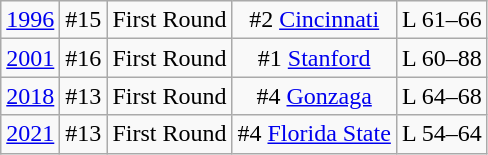<table class="wikitable">
<tr align="center">
<td><a href='#'>1996</a></td>
<td>#15</td>
<td>First Round</td>
<td>#2 <a href='#'>Cincinnati</a></td>
<td>L 61–66</td>
</tr>
<tr align="center">
<td><a href='#'>2001</a></td>
<td>#16</td>
<td>First Round</td>
<td>#1 <a href='#'>Stanford</a></td>
<td>L 60–88</td>
</tr>
<tr align="center">
<td><a href='#'>2018</a></td>
<td>#13</td>
<td>First Round</td>
<td>#4 <a href='#'>Gonzaga</a></td>
<td>L 64–68</td>
</tr>
<tr align="center">
<td><a href='#'>2021</a></td>
<td>#13</td>
<td>First Round</td>
<td>#4 <a href='#'>Florida State</a></td>
<td>L 54–64</td>
</tr>
</table>
